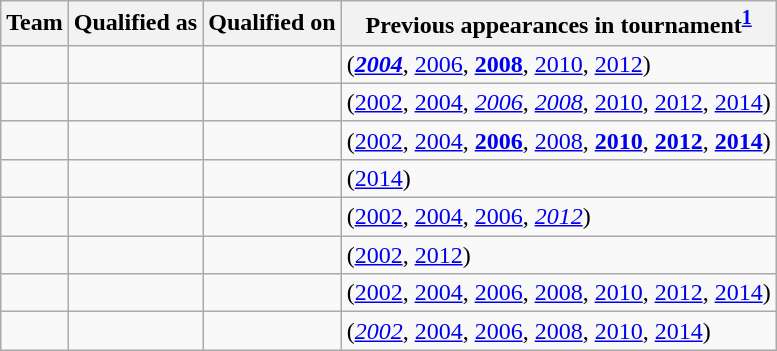<table class="wikitable sortable" style="text-align: left;">
<tr>
<th>Team</th>
<th>Qualified as</th>
<th>Qualified on</th>
<th>Previous appearances in tournament<sup><strong><a href='#'>1</a></strong></sup></th>
</tr>
<tr>
<td></td>
<td></td>
<td></td>
<td> (<strong><em><a href='#'>2004</a></em></strong>, <a href='#'>2006</a>, <strong><a href='#'>2008</a></strong>, <a href='#'>2010</a>, <a href='#'>2012</a>)</td>
</tr>
<tr>
<td></td>
<td></td>
<td></td>
<td> (<a href='#'>2002</a>, <a href='#'>2004</a>, <em><a href='#'>2006</a></em>, <em><a href='#'>2008</a></em>, <a href='#'>2010</a>, <a href='#'>2012</a>, <a href='#'>2014</a>)</td>
</tr>
<tr>
<td></td>
<td></td>
<td></td>
<td> (<a href='#'>2002</a>, <a href='#'>2004</a>, <strong><a href='#'>2006</a></strong>, <a href='#'>2008</a>, <strong><a href='#'>2010</a></strong>, <strong><a href='#'>2012</a></strong>, <strong><a href='#'>2014</a></strong>)</td>
</tr>
<tr>
<td></td>
<td></td>
<td></td>
<td> (<a href='#'>2014</a>)</td>
</tr>
<tr>
<td></td>
<td></td>
<td></td>
<td> (<a href='#'>2002</a>, <a href='#'>2004</a>, <a href='#'>2006</a>, <em><a href='#'>2012</a></em>)</td>
</tr>
<tr>
<td></td>
<td></td>
<td></td>
<td> (<a href='#'>2002</a>, <a href='#'>2012</a>)</td>
</tr>
<tr>
<td></td>
<td></td>
<td></td>
<td> (<a href='#'>2002</a>, <a href='#'>2004</a>, <a href='#'>2006</a>, <a href='#'>2008</a>, <a href='#'>2010</a>, <a href='#'>2012</a>, <a href='#'>2014</a>)</td>
</tr>
<tr>
<td></td>
<td></td>
<td></td>
<td> (<em><a href='#'>2002</a></em>, <a href='#'>2004</a>, <a href='#'>2006</a>, <a href='#'>2008</a>, <a href='#'>2010</a>, <a href='#'>2014</a>)</td>
</tr>
</table>
